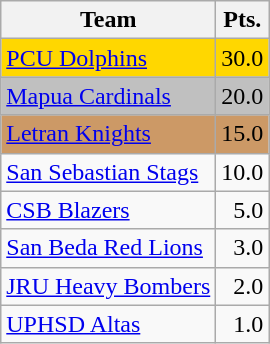<table class="wikitable" align="center"|>
<tr>
<th>Team</th>
<th>Pts.</th>
</tr>
<tr bgcolor="gold">
<td align="left"><a href='#'>PCU Dolphins</a></td>
<td align=right>30.0</td>
</tr>
<tr bgcolor="silver">
<td align="left"><a href='#'>Mapua Cardinals</a></td>
<td align=right>20.0</td>
</tr>
<tr bgcolor="cc9966">
<td align="left"><a href='#'>Letran Knights</a></td>
<td align=right>15.0</td>
</tr>
<tr>
<td align="left"><a href='#'>San Sebastian Stags</a></td>
<td align=right>10.0</td>
</tr>
<tr>
<td align="left"><a href='#'>CSB Blazers</a></td>
<td align=right>5.0</td>
</tr>
<tr>
<td align="left"><a href='#'>San Beda Red Lions</a></td>
<td align=right>3.0</td>
</tr>
<tr>
<td align="left"><a href='#'>JRU Heavy Bombers</a></td>
<td align=right>2.0</td>
</tr>
<tr>
<td align="left"><a href='#'>UPHSD Altas</a></td>
<td align=right>1.0</td>
</tr>
</table>
